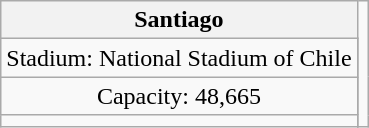<table class="wikitable" style="text-align:center">
<tr>
<th colspan="2">Santiago</th>
<td rowspan=4></td>
</tr>
<tr>
<td>Stadium: National Stadium of Chile</td>
</tr>
<tr>
<td>Capacity: 48,665</td>
</tr>
<tr>
<td></td>
</tr>
</table>
